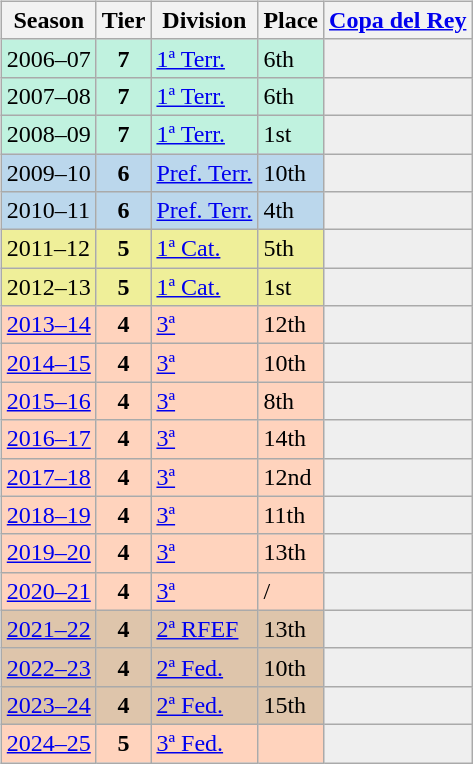<table>
<tr>
<td valign="top" width=0%><br><table class="wikitable">
<tr style="background:#f0f6fa;">
<th>Season</th>
<th>Tier</th>
<th>Division</th>
<th>Place</th>
<th><a href='#'>Copa del Rey</a></th>
</tr>
<tr>
<td style="background:#C0F2DF;">2006–07</td>
<th style="background:#C0F2DF;">7</th>
<td style="background:#C0F2DF;"><a href='#'>1ª Terr.</a></td>
<td style="background:#C0F2DF;">6th</td>
<th style="background:#EFEFEF;"></th>
</tr>
<tr>
<td style="background:#C0F2DF;">2007–08</td>
<th style="background:#C0F2DF;">7</th>
<td style="background:#C0F2DF;"><a href='#'>1ª Terr.</a></td>
<td style="background:#C0F2DF;">6th</td>
<th style="background:#EFEFEF;"></th>
</tr>
<tr>
<td style="background:#C0F2DF;">2008–09</td>
<th style="background:#C0F2DF;">7</th>
<td style="background:#C0F2DF;"><a href='#'>1ª Terr.</a></td>
<td style="background:#C0F2DF;">1st</td>
<th style="background:#EFEFEF;"></th>
</tr>
<tr>
<td style="background:#BBD7EC;">2009–10</td>
<th style="background:#BBD7EC;">6</th>
<td style="background:#BBD7EC;"><a href='#'>Pref. Terr.</a></td>
<td style="background:#BBD7EC;">10th</td>
<th style="background:#EFEFEF;"></th>
</tr>
<tr>
<td style="background:#BBD7EC;">2010–11</td>
<th style="background:#BBD7EC;">6</th>
<td style="background:#BBD7EC;"><a href='#'>Pref. Terr.</a></td>
<td style="background:#BBD7EC;">4th</td>
<th style="background:#EFEFEF;"></th>
</tr>
<tr>
<td style="background:#EFEF99;">2011–12</td>
<th style="background:#EFEF99;">5</th>
<td style="background:#EFEF99;"><a href='#'>1ª Cat.</a></td>
<td style="background:#EFEF99;">5th</td>
<th style="background:#EFEFEF;"></th>
</tr>
<tr>
<td style="background:#EFEF99;">2012–13</td>
<th style="background:#EFEF99;">5</th>
<td style="background:#EFEF99;"><a href='#'>1ª Cat.</a></td>
<td style="background:#EFEF99;">1st</td>
<th style="background:#EFEFEF;"></th>
</tr>
<tr>
<td style="background:#FFD3BD;"><a href='#'>2013–14</a></td>
<th style="background:#FFD3BD;">4</th>
<td style="background:#FFD3BD;"><a href='#'>3ª</a></td>
<td style="background:#FFD3BD;">12th</td>
<th style="background:#EFEFEF;"></th>
</tr>
<tr>
<td style="background:#FFD3BD;"><a href='#'>2014–15</a></td>
<th style="background:#FFD3BD;">4</th>
<td style="background:#FFD3BD;"><a href='#'>3ª</a></td>
<td style="background:#FFD3BD;">10th</td>
<th style="background:#EFEFEF;"></th>
</tr>
<tr>
<td style="background:#FFD3BD;"><a href='#'>2015–16</a></td>
<th style="background:#FFD3BD;">4</th>
<td style="background:#FFD3BD;"><a href='#'>3ª</a></td>
<td style="background:#FFD3BD;">8th</td>
<th style="background:#EFEFEF;"></th>
</tr>
<tr>
<td style="background:#FFD3BD;"><a href='#'>2016–17</a></td>
<th style="background:#FFD3BD;">4</th>
<td style="background:#FFD3BD;"><a href='#'>3ª</a></td>
<td style="background:#FFD3BD;">14th</td>
<th style="background:#EFEFEF;"></th>
</tr>
<tr>
<td style="background:#FFD3BD;"><a href='#'>2017–18</a></td>
<th style="background:#FFD3BD;">4</th>
<td style="background:#FFD3BD;"><a href='#'>3ª</a></td>
<td style="background:#FFD3BD;">12nd</td>
<th style="background:#EFEFEF;"></th>
</tr>
<tr>
<td style="background:#FFD3BD;"><a href='#'>2018–19</a></td>
<th style="background:#FFD3BD;">4</th>
<td style="background:#FFD3BD;"><a href='#'>3ª</a></td>
<td style="background:#FFD3BD;">11th</td>
<th style="background:#EFEFEF;"></th>
</tr>
<tr>
<td style="background:#FFD3BD;"><a href='#'>2019–20</a></td>
<th style="background:#FFD3BD;">4</th>
<td style="background:#FFD3BD;"><a href='#'>3ª</a></td>
<td style="background:#FFD3BD;">13th</td>
<th style="background:#EFEFEF;"></th>
</tr>
<tr>
<td style="background:#FFD3BD;"><a href='#'>2020–21</a></td>
<th style="background:#FFD3BD;">4</th>
<td style="background:#FFD3BD;"><a href='#'>3ª</a></td>
<td style="background:#FFD3BD;"> / </td>
<th style="background:#efefef;"></th>
</tr>
<tr>
<td style="background:#DEC5AB;"><a href='#'>2021–22</a></td>
<th style="background:#DEC5AB;">4</th>
<td style="background:#DEC5AB;"><a href='#'>2ª RFEF</a></td>
<td style="background:#DEC5AB;">13th</td>
<th style="background:#efefef;"></th>
</tr>
<tr>
<td style="background:#DEC5AB;"><a href='#'>2022–23</a></td>
<th style="background:#DEC5AB;">4</th>
<td style="background:#DEC5AB;"><a href='#'>2ª Fed.</a></td>
<td style="background:#DEC5AB;">10th</td>
<th style="background:#efefef;"></th>
</tr>
<tr>
<td style="background:#DEC5AB;"><a href='#'>2023–24</a></td>
<th style="background:#DEC5AB;">4</th>
<td style="background:#DEC5AB;"><a href='#'>2ª Fed.</a></td>
<td style="background:#DEC5AB;">15th</td>
<th style="background:#efefef;"></th>
</tr>
<tr>
<td style="background:#FFD3BD;"><a href='#'>2024–25</a></td>
<th style="background:#FFD3BD;">5</th>
<td style="background:#FFD3BD;"><a href='#'>3ª Fed.</a></td>
<td style="background:#FFD3BD;"></td>
<th style="background:#efefef;"></th>
</tr>
</table>
</td>
</tr>
</table>
